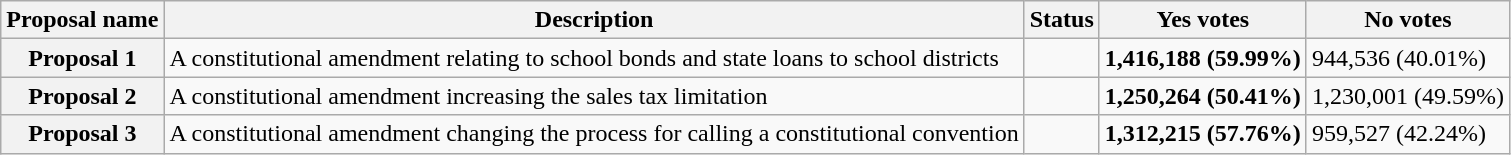<table class="wikitable sortable plainrowheaders">
<tr>
<th scope="col">Proposal name</th>
<th class="unsortable" scope="col">Description</th>
<th scope="col">Status</th>
<th scope="col">Yes votes</th>
<th scope="col">No votes</th>
</tr>
<tr>
<th scope="row">Proposal 1</th>
<td>A constitutional amendment relating to school bonds and state loans to school districts</td>
<td></td>
<td><strong>1,416,188 (59.99%)</strong></td>
<td>944,536 (40.01%)</td>
</tr>
<tr>
<th scope="row">Proposal 2</th>
<td>A constitutional amendment increasing the sales tax limitation</td>
<td></td>
<td><strong>1,250,264 (50.41%)</strong></td>
<td>1,230,001 (49.59%)</td>
</tr>
<tr>
<th scope="row">Proposal 3</th>
<td>A constitutional amendment changing the process for calling a constitutional convention</td>
<td></td>
<td><strong>1,312,215 (57.76%)</strong></td>
<td>959,527 (42.24%)</td>
</tr>
</table>
